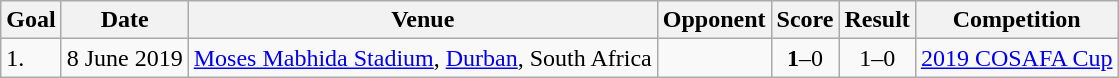<table class="wikitable plainrowheaders sortable">
<tr>
<th>Goal</th>
<th>Date</th>
<th>Venue</th>
<th>Opponent</th>
<th>Score</th>
<th>Result</th>
<th>Competition</th>
</tr>
<tr>
<td>1.</td>
<td>8 June 2019</td>
<td><a href='#'>Moses Mabhida Stadium</a>, <a href='#'>Durban</a>, South Africa</td>
<td></td>
<td align=center><strong>1</strong>–0</td>
<td align=center>1–0</td>
<td><a href='#'>2019 COSAFA Cup</a></td>
</tr>
</table>
